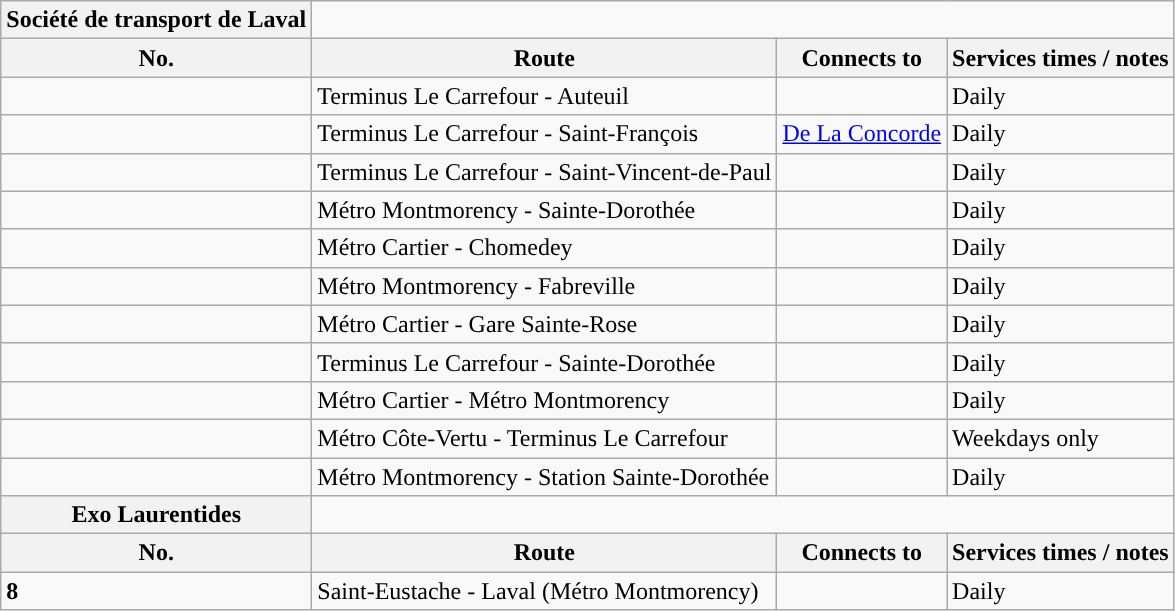<table class="wikitable">
<tr>
<th style="background: #">Société de transport de Laval</th>
</tr>
<tr>
<th>No.</th>
<th>Route</th>
<th>Connects to</th>
<th>Services times / notes</th>
</tr>
<tr>
<td></td>
<td>Terminus Le Carrefour - Auteuil</td>
<td> </td>
<td>Daily</td>
</tr>
<tr>
<td></td>
<td>Terminus Le Carrefour - Saint-François</td>
<td>  <a href='#'>De La Concorde</a></td>
<td>Daily</td>
</tr>
<tr>
<td></td>
<td>Terminus Le Carrefour - Saint-Vincent-de-Paul</td>
<td></td>
<td>Daily</td>
</tr>
<tr>
<td></td>
<td>Métro Montmorency - Sainte-Dorothée</td>
<td> </td>
<td>Daily</td>
</tr>
<tr>
<td></td>
<td>Métro Cartier - Chomedey</td>
<td> </td>
<td>Daily</td>
</tr>
<tr>
<td></td>
<td>Métro Montmorency - Fabreville</td>
<td> </td>
<td>Daily</td>
</tr>
<tr>
<td></td>
<td>Métro Cartier - Gare Sainte-Rose</td>
<td></td>
<td>Daily</td>
</tr>
<tr>
<td></td>
<td>Terminus Le Carrefour - Sainte-Dorothée</td>
<td></td>
<td>Daily</td>
</tr>
<tr>
<td></td>
<td>Métro Cartier - Métro Montmorency</td>
<td></td>
<td>Daily</td>
</tr>
<tr>
<td></td>
<td>Métro Côte-Vertu - Terminus Le Carrefour</td>
<td></td>
<td>Weekdays only</td>
</tr>
<tr>
<td></td>
<td>Métro Montmorency - Station Sainte-Dorothée</td>
<td></td>
<td>Daily</td>
</tr>
<tr>
<th style="background: #">Exo Laurentides</th>
</tr>
<tr>
<th>No.</th>
<th>Route</th>
<th>Connects to</th>
<th>Services times / notes</th>
</tr>
<tr>
<td {{border> <strong>8</strong></td>
<td>Saint-Eustache - Laval (Métro Montmorency)</td>
<td></td>
<td>Daily</td>
</tr>
</table>
